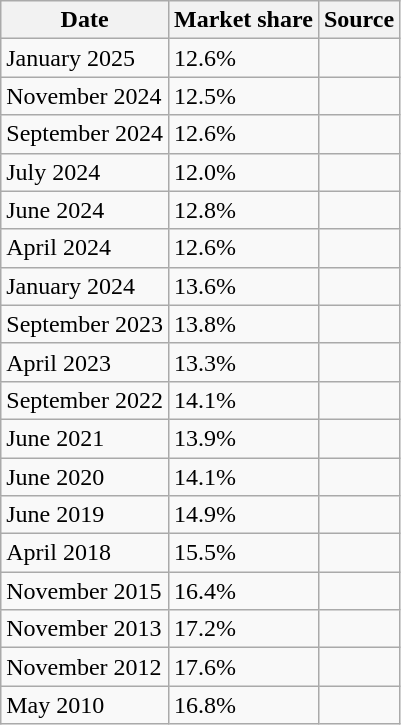<table class="wikitable">
<tr>
<th>Date</th>
<th>Market share</th>
<th>Source</th>
</tr>
<tr>
<td>January 2025</td>
<td>12.6%</td>
<td></td>
</tr>
<tr>
<td>November 2024</td>
<td>12.5%</td>
<td></td>
</tr>
<tr>
<td>September 2024</td>
<td>12.6%</td>
<td></td>
</tr>
<tr>
<td>July 2024</td>
<td>12.0%</td>
<td></td>
</tr>
<tr>
<td>June 2024</td>
<td>12.8%</td>
<td></td>
</tr>
<tr>
<td>April 2024</td>
<td>12.6%</td>
<td></td>
</tr>
<tr>
<td>January 2024</td>
<td>13.6%</td>
<td></td>
</tr>
<tr>
<td>September 2023</td>
<td>13.8%</td>
<td></td>
</tr>
<tr>
<td>April 2023</td>
<td>13.3%</td>
<td></td>
</tr>
<tr>
<td>September 2022</td>
<td>14.1%</td>
<td></td>
</tr>
<tr>
<td>June 2021</td>
<td>13.9%</td>
<td></td>
</tr>
<tr>
<td>June 2020</td>
<td>14.1%</td>
<td></td>
</tr>
<tr>
<td>June 2019</td>
<td>14.9%</td>
<td></td>
</tr>
<tr>
<td>April 2018</td>
<td>15.5%</td>
<td></td>
</tr>
<tr>
<td>November 2015</td>
<td>16.4%</td>
<td></td>
</tr>
<tr>
<td>November 2013</td>
<td>17.2%</td>
<td></td>
</tr>
<tr>
<td>November 2012</td>
<td>17.6%</td>
<td></td>
</tr>
<tr>
<td>May 2010</td>
<td>16.8%</td>
<td></td>
</tr>
</table>
